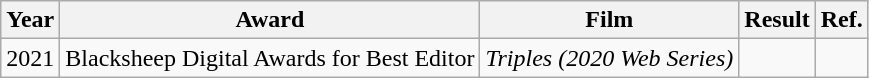<table class="wikitable sortable">
<tr>
<th>Year</th>
<th>Award</th>
<th>Film</th>
<th>Result</th>
<th scope="col" class="unsortable">Ref.</th>
</tr>
<tr>
<td>2021</td>
<td rowspan="2">Blacksheep Digital Awards for Best Editor</td>
<td><em>Triples (2020 Web Series)</em></td>
<td></td>
<td style="text-align:center;"></td>
</tr>
</table>
